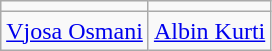<table class="wikitable" style="text-align:left; float:right; margin-right:9px; margin-left:2px;">
<tr>
<td style="text-align:left;"></td>
<td style="text-align:left;"></td>
</tr>
<tr>
<td style="text-align:center;"><a href='#'>Vjosa Osmani</a><br></td>
<td style="text-align:center;"><a href='#'>Albin Kurti</a><br></td>
</tr>
</table>
